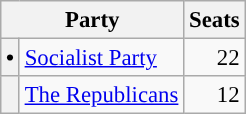<table class="wikitable" style="font-size: 95%;">
<tr>
<th colspan=2>Party</th>
<th>Seats</th>
</tr>
<tr>
<th style="background-color: "><span>•</span></th>
<td><a href='#'>Socialist Party</a></td>
<td align="right">22</td>
</tr>
<tr>
<th style="background-color: "></th>
<td><a href='#'>The Republicans</a></td>
<td align="right">12</td>
</tr>
</table>
